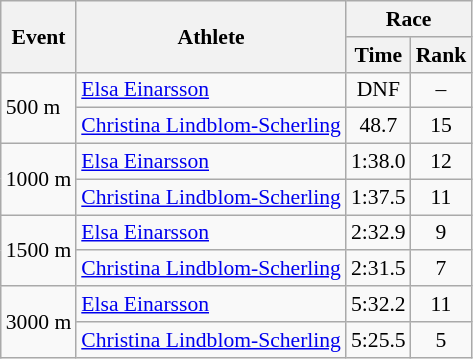<table class="wikitable" border="1" style="font-size:90%">
<tr>
<th rowspan=2>Event</th>
<th rowspan=2>Athlete</th>
<th colspan=2>Race</th>
</tr>
<tr>
<th>Time</th>
<th>Rank</th>
</tr>
<tr>
<td rowspan=2>500 m</td>
<td><a href='#'>Elsa Einarsson</a></td>
<td align=center>DNF</td>
<td align=center>–</td>
</tr>
<tr>
<td><a href='#'>Christina Lindblom-Scherling</a></td>
<td align=center>48.7</td>
<td align=center>15</td>
</tr>
<tr>
<td rowspan=2>1000 m</td>
<td><a href='#'>Elsa Einarsson</a></td>
<td align=center>1:38.0</td>
<td align=center>12</td>
</tr>
<tr>
<td><a href='#'>Christina Lindblom-Scherling</a></td>
<td align=center>1:37.5</td>
<td align=center>11</td>
</tr>
<tr>
<td rowspan=2>1500 m</td>
<td><a href='#'>Elsa Einarsson</a></td>
<td align=center>2:32.9</td>
<td align=center>9</td>
</tr>
<tr>
<td><a href='#'>Christina Lindblom-Scherling</a></td>
<td align=center>2:31.5</td>
<td align=center>7</td>
</tr>
<tr>
<td rowspan=2>3000 m</td>
<td><a href='#'>Elsa Einarsson</a></td>
<td align=center>5:32.2</td>
<td align=center>11</td>
</tr>
<tr>
<td><a href='#'>Christina Lindblom-Scherling</a></td>
<td align=center>5:25.5</td>
<td align=center>5</td>
</tr>
</table>
